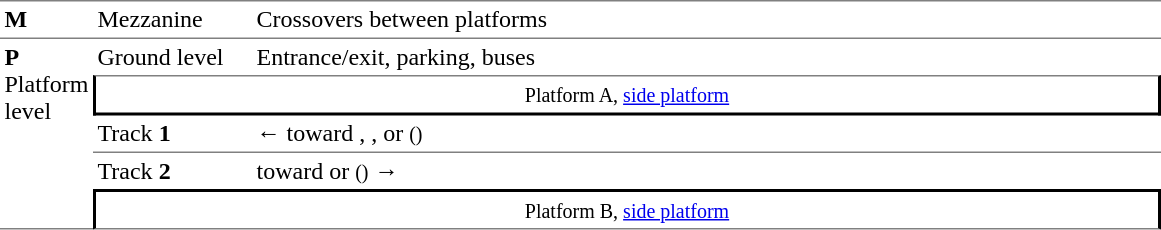<table table border=0 cellspacing=0 cellpadding=3>
<tr>
<td style="border-top:solid 1px gray;" width=50><strong>M</strong></td>
<td style="border-top:solid 1px gray;" width=100>Mezzanine</td>
<td style="border-top:solid 1px gray;" width=600>Crossovers between platforms</td>
</tr>
<tr>
<td style="border-top:solid 1px gray;border-bottom:solid 1px gray;" rowspan=6 valign=top><strong>P</strong><br>Platform level</td>
<td style="border-top:solid 1px gray;">Ground level</td>
<td style="border-top:solid 1px gray;">Entrance/exit, parking, buses</td>
</tr>
<tr>
<td style="border-top:solid 1px gray;border-right:solid 2px black;border-left:solid 2px black;border-bottom:solid 2px black;text-align:center;" colspan=2><small>Platform A, <a href='#'>side platform</a></small> </td>
</tr>
<tr>
<td>Track <strong>1</strong></td>
<td>←  toward , , or  <small>()</small></td>
</tr>
<tr>
<td style="border-top:solid 1px gray">Track <strong>2</strong></td>
<td style="border-top:solid 1px gray">  toward  or  <small>()</small> →</td>
</tr>
<tr>
<td style="border-bottom:solid 1px gray;border-right:solid 2px black;border-left:solid 2px black;border-top:solid 2px black;text-align:center;" colspan=2><small>Platform B, <a href='#'>side platform</a></small></td>
</tr>
</table>
